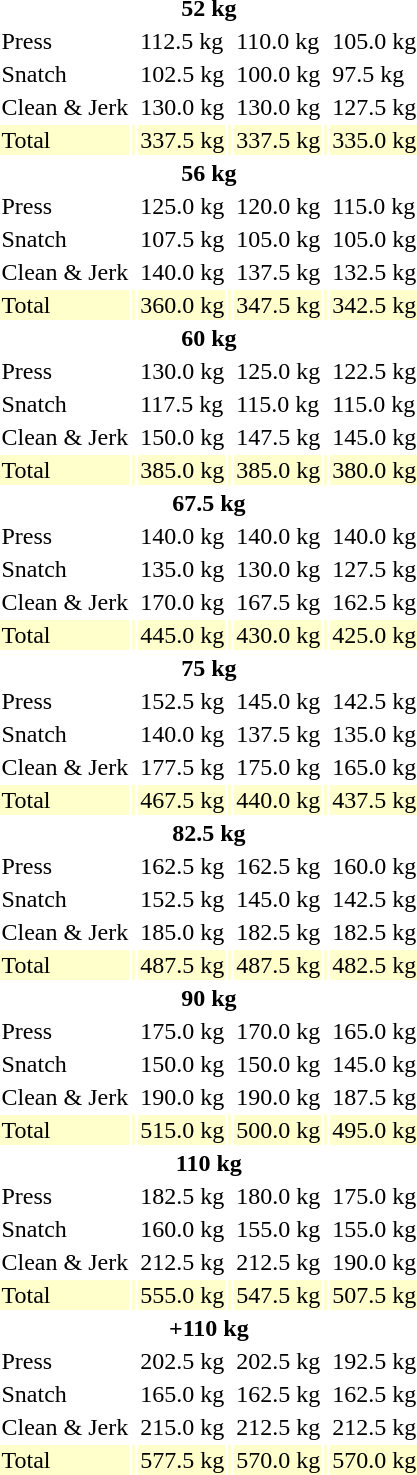<table>
<tr>
<th colspan=7>52 kg</th>
</tr>
<tr>
<td>Press</td>
<td></td>
<td>112.5 kg</td>
<td></td>
<td>110.0 kg</td>
<td></td>
<td>105.0 kg</td>
</tr>
<tr>
<td>Snatch</td>
<td></td>
<td>102.5 kg</td>
<td></td>
<td>100.0 kg</td>
<td></td>
<td>97.5 kg</td>
</tr>
<tr>
<td>Clean & Jerk</td>
<td></td>
<td>130.0 kg</td>
<td></td>
<td>130.0 kg</td>
<td></td>
<td>127.5 kg</td>
</tr>
<tr bgcolor=#ffffcc>
<td>Total</td>
<td></td>
<td>337.5 kg<br></td>
<td></td>
<td>337.5 kg</td>
<td></td>
<td>335.0 kg</td>
</tr>
<tr>
<th colspan=7>56 kg</th>
</tr>
<tr>
<td>Press</td>
<td></td>
<td>125.0 kg</td>
<td></td>
<td>120.0 kg</td>
<td></td>
<td>115.0 kg</td>
</tr>
<tr>
<td>Snatch</td>
<td></td>
<td>107.5 kg</td>
<td></td>
<td>105.0 kg</td>
<td></td>
<td>105.0 kg</td>
</tr>
<tr>
<td>Clean & Jerk</td>
<td></td>
<td>140.0 kg</td>
<td></td>
<td>137.5 kg</td>
<td></td>
<td>132.5 kg</td>
</tr>
<tr bgcolor=#ffffcc>
<td>Total</td>
<td></td>
<td>360.0 kg</td>
<td></td>
<td>347.5 kg</td>
<td></td>
<td>342.5 kg</td>
</tr>
<tr>
<th colspan=7>60 kg</th>
</tr>
<tr>
<td>Press</td>
<td></td>
<td>130.0 kg</td>
<td></td>
<td>125.0 kg</td>
<td></td>
<td>122.5 kg</td>
</tr>
<tr>
<td>Snatch</td>
<td></td>
<td>117.5 kg</td>
<td></td>
<td>115.0 kg</td>
<td></td>
<td>115.0 kg</td>
</tr>
<tr>
<td>Clean & Jerk</td>
<td></td>
<td>150.0 kg</td>
<td></td>
<td>147.5 kg</td>
<td></td>
<td>145.0 kg</td>
</tr>
<tr bgcolor=#ffffcc>
<td>Total</td>
<td></td>
<td>385.0 kg</td>
<td></td>
<td>385.0 kg</td>
<td></td>
<td>380.0 kg</td>
</tr>
<tr>
<th colspan=7>67.5 kg</th>
</tr>
<tr>
<td>Press</td>
<td></td>
<td>140.0 kg</td>
<td></td>
<td>140.0 kg</td>
<td></td>
<td>140.0 kg</td>
</tr>
<tr>
<td>Snatch</td>
<td></td>
<td>135.0 kg</td>
<td></td>
<td>130.0 kg</td>
<td></td>
<td>127.5 kg</td>
</tr>
<tr>
<td>Clean & Jerk</td>
<td></td>
<td>170.0 kg</td>
<td></td>
<td>167.5 kg</td>
<td></td>
<td>162.5 kg</td>
</tr>
<tr bgcolor=#ffffcc>
<td>Total</td>
<td></td>
<td>445.0 kg<br></td>
<td></td>
<td>430.0 kg</td>
<td></td>
<td>425.0 kg</td>
</tr>
<tr>
<th colspan=7>75 kg</th>
</tr>
<tr>
<td>Press</td>
<td></td>
<td>152.5 kg</td>
<td></td>
<td>145.0 kg</td>
<td></td>
<td>142.5 kg</td>
</tr>
<tr>
<td>Snatch</td>
<td></td>
<td>140.0 kg</td>
<td></td>
<td>137.5 kg</td>
<td></td>
<td>135.0 kg</td>
</tr>
<tr>
<td>Clean & Jerk</td>
<td></td>
<td>177.5 kg</td>
<td></td>
<td>175.0 kg</td>
<td></td>
<td>165.0 kg</td>
</tr>
<tr bgcolor=#ffffcc>
<td>Total</td>
<td></td>
<td>467.5 kg</td>
<td></td>
<td>440.0 kg</td>
<td></td>
<td>437.5 kg</td>
</tr>
<tr>
<th colspan=7>82.5 kg</th>
</tr>
<tr>
<td>Press</td>
<td></td>
<td>162.5 kg</td>
<td></td>
<td>162.5 kg</td>
<td></td>
<td>160.0 kg</td>
</tr>
<tr>
<td>Snatch</td>
<td></td>
<td>152.5 kg<br></td>
<td></td>
<td>145.0 kg</td>
<td></td>
<td>142.5 kg</td>
</tr>
<tr>
<td>Clean & Jerk</td>
<td></td>
<td>185.0 kg</td>
<td></td>
<td>182.5 kg</td>
<td></td>
<td>182.5 kg</td>
</tr>
<tr bgcolor=#ffffcc>
<td>Total</td>
<td></td>
<td>487.5 kg</td>
<td></td>
<td>487.5 kg</td>
<td></td>
<td>482.5 kg</td>
</tr>
<tr>
<th colspan=7>90 kg</th>
</tr>
<tr>
<td>Press</td>
<td></td>
<td>175.0 kg</td>
<td></td>
<td>170.0 kg</td>
<td></td>
<td>165.0 kg</td>
</tr>
<tr>
<td>Snatch</td>
<td></td>
<td>150.0 kg</td>
<td></td>
<td>150.0 kg</td>
<td></td>
<td>145.0 kg</td>
</tr>
<tr>
<td>Clean & Jerk</td>
<td></td>
<td>190.0 kg</td>
<td></td>
<td>190.0 kg</td>
<td></td>
<td>187.5 kg</td>
</tr>
<tr bgcolor=#ffffcc>
<td>Total</td>
<td></td>
<td>515.0 kg</td>
<td></td>
<td>500.0 kg</td>
<td></td>
<td>495.0 kg</td>
</tr>
<tr>
<th colspan=7>110 kg</th>
</tr>
<tr>
<td>Press</td>
<td></td>
<td>182.5 kg</td>
<td></td>
<td>180.0 kg</td>
<td></td>
<td>175.0 kg</td>
</tr>
<tr>
<td>Snatch</td>
<td></td>
<td>160.0 kg<br></td>
<td></td>
<td>155.0 kg</td>
<td></td>
<td>155.0 kg</td>
</tr>
<tr>
<td>Clean & Jerk</td>
<td></td>
<td>212.5 kg<br></td>
<td></td>
<td>212.5 kg</td>
<td></td>
<td>190.0 kg</td>
</tr>
<tr bgcolor=#ffffcc>
<td>Total</td>
<td></td>
<td>555.0 kg<br></td>
<td></td>
<td>547.5 kg</td>
<td></td>
<td>507.5 kg</td>
</tr>
<tr>
<th colspan=7>+110 kg</th>
</tr>
<tr>
<td>Press</td>
<td></td>
<td>202.5 kg</td>
<td></td>
<td>202.5 kg</td>
<td></td>
<td>192.5 kg</td>
</tr>
<tr>
<td>Snatch</td>
<td></td>
<td>165.0 kg</td>
<td></td>
<td>162.5 kg</td>
<td></td>
<td>162.5 kg</td>
</tr>
<tr>
<td>Clean & Jerk</td>
<td></td>
<td>215.0 kg</td>
<td></td>
<td>212.5 kg</td>
<td></td>
<td>212.5 kg</td>
</tr>
<tr bgcolor=#ffffcc>
<td>Total</td>
<td></td>
<td>577.5 kg</td>
<td></td>
<td>570.0 kg</td>
<td></td>
<td>570.0 kg</td>
</tr>
</table>
